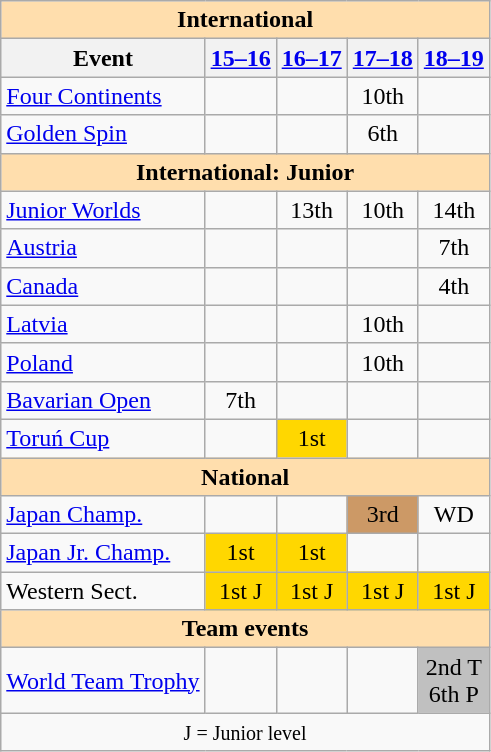<table class="wikitable" style="text-align:center">
<tr>
<th style="background-color: #ffdead; " colspan=5 align=center>International</th>
</tr>
<tr>
<th>Event</th>
<th><a href='#'>15–16</a></th>
<th><a href='#'>16–17</a></th>
<th><a href='#'>17–18</a></th>
<th><a href='#'>18–19</a></th>
</tr>
<tr>
<td align=left><a href='#'>Four Continents</a></td>
<td></td>
<td></td>
<td>10th</td>
<td></td>
</tr>
<tr>
<td align=left> <a href='#'>Golden Spin</a></td>
<td></td>
<td></td>
<td>6th</td>
<td></td>
</tr>
<tr>
<th style="background-color: #ffdead; " colspan=5 align=center>International: Junior</th>
</tr>
<tr>
<td align=left><a href='#'>Junior Worlds</a></td>
<td></td>
<td>13th</td>
<td>10th</td>
<td>14th</td>
</tr>
<tr>
<td align=left> <a href='#'>Austria</a></td>
<td></td>
<td></td>
<td></td>
<td>7th</td>
</tr>
<tr>
<td align=left> <a href='#'>Canada</a></td>
<td></td>
<td></td>
<td></td>
<td>4th</td>
</tr>
<tr>
<td align=left> <a href='#'>Latvia</a></td>
<td></td>
<td></td>
<td>10th</td>
<td></td>
</tr>
<tr>
<td align=left> <a href='#'>Poland</a></td>
<td></td>
<td></td>
<td>10th</td>
<td></td>
</tr>
<tr>
<td align=left><a href='#'>Bavarian Open</a></td>
<td>7th</td>
<td></td>
<td></td>
<td></td>
</tr>
<tr>
<td align=left><a href='#'>Toruń Cup</a></td>
<td></td>
<td bgcolor=gold>1st</td>
<td></td>
<td></td>
</tr>
<tr>
<th style="background-color: #ffdead; " colspan=5 align=center>National</th>
</tr>
<tr>
<td align=left><a href='#'>Japan Champ.</a></td>
<td></td>
<td></td>
<td bgcolor=cc9966>3rd</td>
<td>WD</td>
</tr>
<tr>
<td align=left><a href='#'>Japan Jr. Champ.</a></td>
<td bgcolor=gold>1st</td>
<td bgcolor=gold>1st</td>
<td></td>
<td></td>
</tr>
<tr>
<td align=left>Western Sect.</td>
<td bgcolor=gold>1st J</td>
<td bgcolor=gold>1st J</td>
<td bgcolor=gold>1st J</td>
<td bgcolor=gold>1st J</td>
</tr>
<tr>
<th style="background-color: #ffdead; " colspan=5 align=center>Team events</th>
</tr>
<tr>
<td align=left><a href='#'>World Team Trophy</a></td>
<td></td>
<td></td>
<td></td>
<td bgcolor=silver>2nd T<br>6th P</td>
</tr>
<tr>
<td colspan=5 align=center><small> J = Junior level </small></td>
</tr>
</table>
